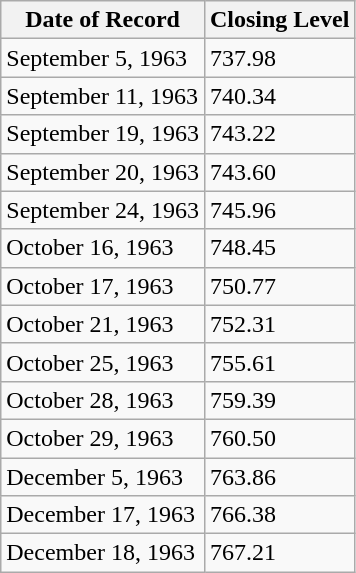<table class="wikitable">
<tr>
<th>Date of Record</th>
<th>Closing Level</th>
</tr>
<tr>
<td>September 5, 1963</td>
<td>737.98</td>
</tr>
<tr>
<td>September 11, 1963</td>
<td>740.34</td>
</tr>
<tr>
<td>September 19, 1963</td>
<td>743.22</td>
</tr>
<tr>
<td>September 20, 1963</td>
<td>743.60</td>
</tr>
<tr>
<td>September 24, 1963</td>
<td>745.96</td>
</tr>
<tr>
<td>October 16, 1963</td>
<td>748.45</td>
</tr>
<tr>
<td>October 17, 1963</td>
<td>750.77</td>
</tr>
<tr>
<td>October 21, 1963</td>
<td>752.31</td>
</tr>
<tr>
<td>October 25, 1963</td>
<td>755.61</td>
</tr>
<tr>
<td>October 28, 1963</td>
<td>759.39</td>
</tr>
<tr>
<td>October 29, 1963</td>
<td>760.50</td>
</tr>
<tr>
<td>December 5, 1963</td>
<td>763.86</td>
</tr>
<tr>
<td>December 17, 1963</td>
<td>766.38</td>
</tr>
<tr>
<td>December 18, 1963</td>
<td>767.21</td>
</tr>
</table>
